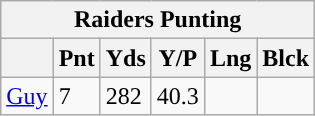<table class="wikitable">
<tr>
<th colspan="6">Raiders Punting</th>
</tr>
<tr>
<th></th>
<th>Pnt</th>
<th>Yds</th>
<th>Y/P</th>
<th>Lng</th>
<th>Blck</th>
</tr>
<tr>
<td><a href='#'>Guy</a></td>
<td>7</td>
<td>282</td>
<td>40.3</td>
<td></td>
<td></td>
</tr>
</table>
